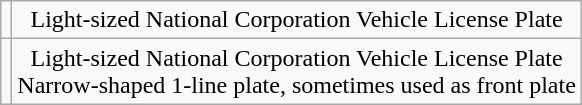<table class=wikitable style="text-align:center;">
<tr>
<td></td>
<td>Light-sized National Corporation Vehicle License Plate</td>
</tr>
<tr>
<td></td>
<td>Light-sized National Corporation Vehicle License Plate<br>Narrow-shaped 1-line plate, sometimes used as front plate</td>
</tr>
</table>
